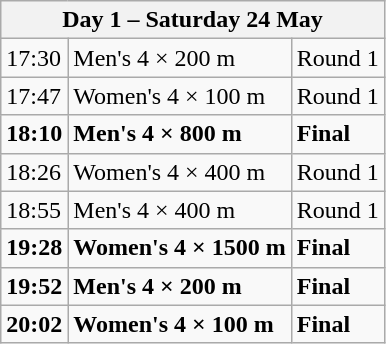<table class="wikitable">
<tr>
<th colspan=3>Day 1 – Saturday 24 May</th>
</tr>
<tr>
<td>17:30</td>
<td>Men's 4 × 200 m</td>
<td>Round 1</td>
</tr>
<tr>
<td>17:47</td>
<td>Women's 4 × 100 m</td>
<td>Round 1</td>
</tr>
<tr>
<td><strong>18:10</strong></td>
<td><strong>Men's 4 × 800 m</strong></td>
<td><strong>Final</strong></td>
</tr>
<tr>
<td>18:26</td>
<td>Women's 4 × 400 m</td>
<td>Round 1</td>
</tr>
<tr>
<td>18:55</td>
<td>Men's 4 × 400 m</td>
<td>Round 1</td>
</tr>
<tr>
<td><strong>19:28</strong></td>
<td><strong>Women's 4 × 1500 m</strong></td>
<td><strong>Final</strong></td>
</tr>
<tr>
<td><strong>19:52</strong></td>
<td><strong>Men's 4 × 200 m</strong></td>
<td><strong>Final</strong></td>
</tr>
<tr>
<td><strong>20:02</strong></td>
<td><strong>Women's 4 × 100 m</strong></td>
<td><strong>Final</strong></td>
</tr>
</table>
